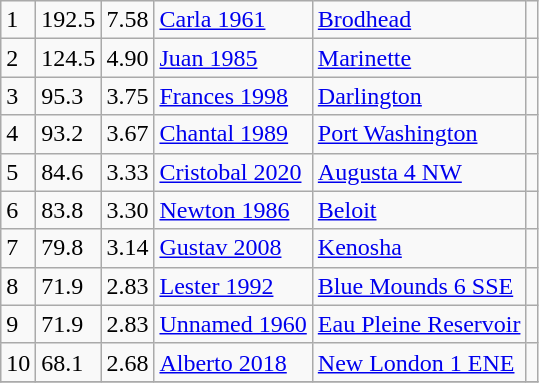<table class="wikitable">
<tr>
<td>1</td>
<td>192.5</td>
<td>7.58</td>
<td><a href='#'>Carla 1961</a></td>
<td><a href='#'>Brodhead</a></td>
<td></td>
</tr>
<tr>
<td>2</td>
<td>124.5</td>
<td>4.90</td>
<td><a href='#'>Juan 1985</a></td>
<td><a href='#'>Marinette</a></td>
<td></td>
</tr>
<tr>
<td>3</td>
<td>95.3</td>
<td>3.75</td>
<td><a href='#'>Frances 1998</a></td>
<td><a href='#'>Darlington</a></td>
<td></td>
</tr>
<tr>
<td>4</td>
<td>93.2</td>
<td>3.67</td>
<td><a href='#'>Chantal 1989</a></td>
<td><a href='#'>Port Washington</a></td>
<td></td>
</tr>
<tr>
<td>5</td>
<td>84.6</td>
<td>3.33</td>
<td><a href='#'>Cristobal 2020</a></td>
<td><a href='#'>Augusta 4 NW</a></td>
<td></td>
</tr>
<tr>
<td>6</td>
<td>83.8</td>
<td>3.30</td>
<td><a href='#'>Newton 1986</a></td>
<td><a href='#'>Beloit</a></td>
<td></td>
</tr>
<tr>
<td>7</td>
<td>79.8</td>
<td>3.14</td>
<td><a href='#'>Gustav 2008</a></td>
<td><a href='#'>Kenosha</a></td>
<td></td>
</tr>
<tr>
<td>8</td>
<td>71.9</td>
<td>2.83</td>
<td><a href='#'>Lester 1992</a></td>
<td><a href='#'>Blue Mounds 6 SSE</a></td>
<td></td>
</tr>
<tr>
<td>9</td>
<td>71.9</td>
<td>2.83</td>
<td><a href='#'>Unnamed 1960</a></td>
<td><a href='#'>Eau Pleine Reservoir</a></td>
<td></td>
</tr>
<tr>
<td>10</td>
<td>68.1</td>
<td>2.68</td>
<td><a href='#'>Alberto 2018</a></td>
<td><a href='#'>New London 1 ENE</a></td>
<td></td>
</tr>
<tr>
</tr>
</table>
